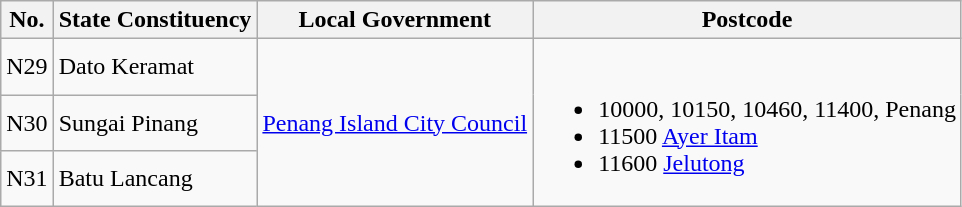<table class="wikitable">
<tr>
<th>No.</th>
<th>State Constituency</th>
<th>Local Government</th>
<th>Postcode</th>
</tr>
<tr>
<td>N29</td>
<td>Dato Keramat</td>
<td rowspan="3"><a href='#'>Penang Island City Council</a></td>
<td rowspan="3"><br><ul><li>10000, 10150, 10460, 11400, Penang</li><li>11500 <a href='#'>Ayer Itam</a></li><li>11600 <a href='#'>Jelutong</a></li></ul></td>
</tr>
<tr>
<td>N30</td>
<td>Sungai Pinang</td>
</tr>
<tr>
<td>N31</td>
<td>Batu Lancang</td>
</tr>
</table>
